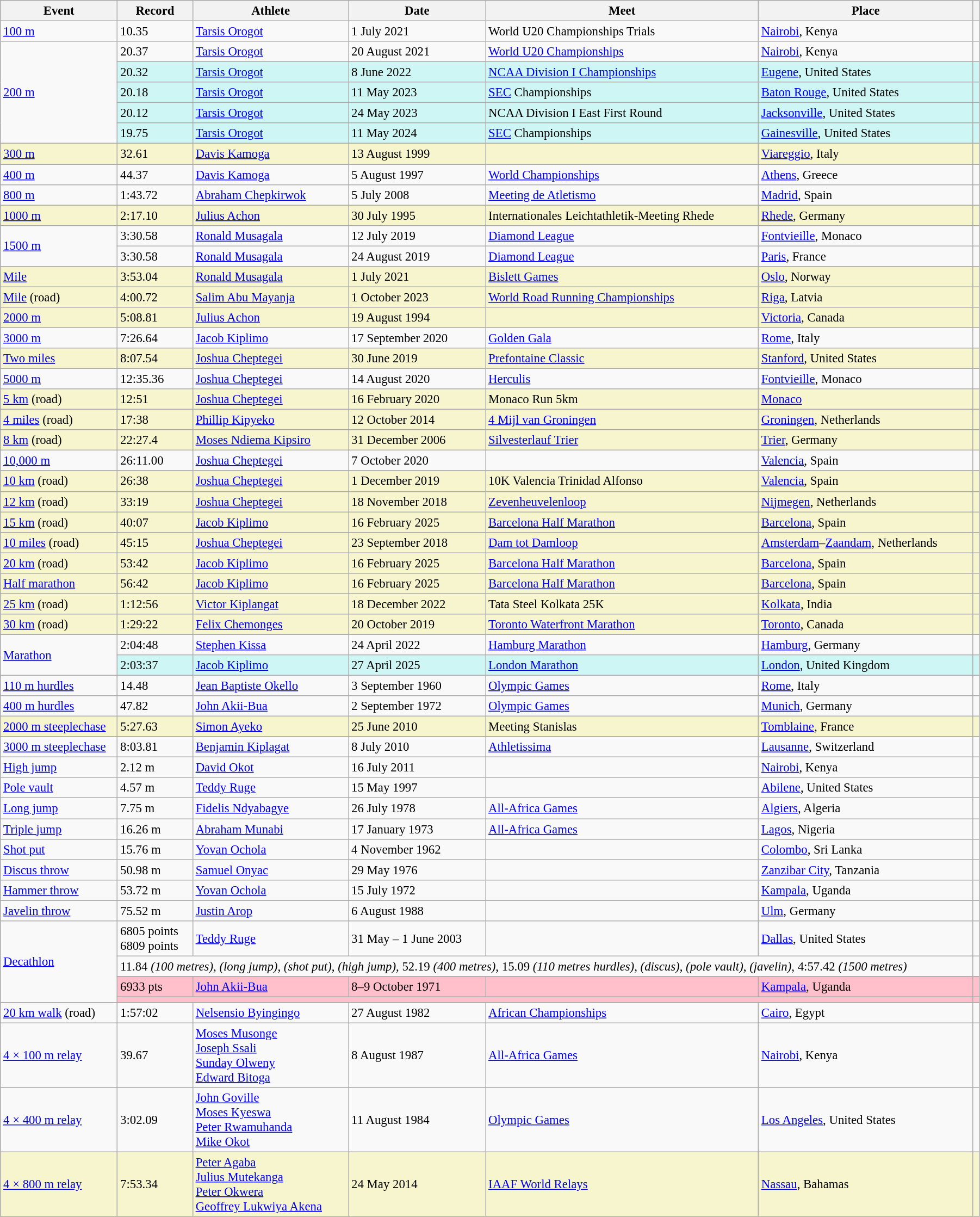<table class="wikitable" style="font-size:95%; width: 95%;">
<tr>
<th>Event</th>
<th>Record</th>
<th>Athlete</th>
<th>Date</th>
<th>Meet</th>
<th>Place</th>
<th></th>
</tr>
<tr>
<td><a href='#'>100 m</a></td>
<td>10.35  </td>
<td><a href='#'>Tarsis Orogot</a></td>
<td>1 July 2021</td>
<td>World U20 Championships Trials</td>
<td><a href='#'>Nairobi</a>, Kenya</td>
<td></td>
</tr>
<tr>
<td rowspan=5><a href='#'>200 m</a></td>
<td>20.37  </td>
<td><a href='#'>Tarsis Orogot</a></td>
<td>20 August 2021</td>
<td><a href='#'>World U20 Championships</a></td>
<td><a href='#'>Nairobi</a>, Kenya</td>
<td></td>
</tr>
<tr bgcolor=#CEF6F5>
<td>20.32 </td>
<td><a href='#'>Tarsis Orogot</a></td>
<td>8 June 2022</td>
<td><a href='#'>NCAA Division I Championships</a></td>
<td><a href='#'>Eugene</a>, United States</td>
<td></td>
</tr>
<tr bgcolor=#CEF6F5>
<td>20.18 </td>
<td><a href='#'>Tarsis Orogot</a></td>
<td>11 May 2023</td>
<td><a href='#'>SEC</a> Championships</td>
<td><a href='#'>Baton Rouge</a>, United States</td>
<td></td>
</tr>
<tr bgcolor=#CEF6F5>
<td>20.12 </td>
<td><a href='#'>Tarsis Orogot</a></td>
<td>24 May 2023</td>
<td>NCAA Division I East First Round</td>
<td><a href='#'>Jacksonville</a>, United States</td>
<td></td>
</tr>
<tr bgcolor=#CEF6F5>
<td>19.75 </td>
<td><a href='#'>Tarsis Orogot</a></td>
<td>11 May 2024</td>
<td><a href='#'>SEC</a> Championships</td>
<td><a href='#'>Gainesville</a>, United States</td>
<td></td>
</tr>
<tr style="background:#f6F5CE;">
<td><a href='#'>300 m</a></td>
<td>32.61</td>
<td><a href='#'>Davis Kamoga</a></td>
<td>13 August 1999</td>
<td></td>
<td><a href='#'>Viareggio</a>, Italy</td>
<td></td>
</tr>
<tr>
<td><a href='#'>400 m</a></td>
<td>44.37</td>
<td><a href='#'>Davis Kamoga</a></td>
<td>5 August 1997</td>
<td><a href='#'>World Championships</a></td>
<td><a href='#'>Athens</a>, Greece</td>
<td></td>
</tr>
<tr>
<td><a href='#'>800 m</a></td>
<td>1:43.72</td>
<td><a href='#'>Abraham Chepkirwok</a></td>
<td>5 July 2008</td>
<td><a href='#'>Meeting de Atletismo</a></td>
<td><a href='#'>Madrid</a>, Spain</td>
<td></td>
</tr>
<tr style="background:#f6F5CE;">
<td><a href='#'>1000 m</a></td>
<td>2:17.10</td>
<td><a href='#'>Julius Achon</a></td>
<td>30 July 1995</td>
<td>Internationales Leichtathletik-Meeting Rhede</td>
<td><a href='#'>Rhede</a>, Germany</td>
<td></td>
</tr>
<tr>
<td rowspan=2><a href='#'>1500 m</a></td>
<td>3:30.58</td>
<td><a href='#'>Ronald Musagala</a></td>
<td>12 July 2019</td>
<td><a href='#'>Diamond League</a></td>
<td><a href='#'>Fontvieille</a>, Monaco</td>
<td></td>
</tr>
<tr>
<td>3:30.58</td>
<td><a href='#'>Ronald Musagala</a></td>
<td>24 August 2019</td>
<td><a href='#'>Diamond League</a></td>
<td><a href='#'>Paris</a>, France</td>
<td></td>
</tr>
<tr style="background:#f6F5CE;">
<td><a href='#'>Mile</a></td>
<td>3:53.04</td>
<td><a href='#'>Ronald Musagala</a></td>
<td>1 July 2021</td>
<td><a href='#'>Bislett Games</a></td>
<td><a href='#'>Oslo</a>, Norway</td>
<td></td>
</tr>
<tr style="background:#f6F5CE;">
<td><a href='#'>Mile</a> (road)</td>
<td>4:00.72</td>
<td><a href='#'>Salim Abu Mayanja</a></td>
<td>1 October 2023</td>
<td><a href='#'>World Road Running Championships</a></td>
<td><a href='#'>Riga</a>, Latvia</td>
<td></td>
</tr>
<tr style="background:#f6F5CE;">
<td><a href='#'>2000 m</a></td>
<td>5:08.81</td>
<td><a href='#'>Julius Achon</a></td>
<td>19 August 1994</td>
<td></td>
<td><a href='#'>Victoria</a>, Canada</td>
<td></td>
</tr>
<tr>
<td><a href='#'>3000 m</a></td>
<td>7:26.64</td>
<td><a href='#'>Jacob Kiplimo</a></td>
<td>17 September 2020</td>
<td><a href='#'>Golden Gala</a></td>
<td><a href='#'>Rome</a>, Italy</td>
<td></td>
</tr>
<tr style="background:#f6F5CE;">
<td><a href='#'>Two miles</a></td>
<td>8:07.54</td>
<td><a href='#'>Joshua Cheptegei</a></td>
<td>30 June 2019</td>
<td><a href='#'>Prefontaine Classic</a></td>
<td><a href='#'>Stanford</a>, United States</td>
<td></td>
</tr>
<tr>
<td><a href='#'>5000 m</a></td>
<td>12:35.36</td>
<td><a href='#'>Joshua Cheptegei</a></td>
<td>14 August 2020</td>
<td><a href='#'>Herculis</a></td>
<td><a href='#'>Fontvieille</a>, Monaco</td>
<td></td>
</tr>
<tr style="background:#f6F5CE;">
<td><a href='#'>5 km</a> (road)</td>
<td>12:51</td>
<td><a href='#'>Joshua Cheptegei</a></td>
<td>16 February 2020</td>
<td>Monaco Run 5km</td>
<td><a href='#'>Monaco</a></td>
<td></td>
</tr>
<tr style="background:#f6F5CE;">
<td><a href='#'>4 miles</a> (road)</td>
<td>17:38</td>
<td><a href='#'>Phillip Kipyeko</a></td>
<td>12 October 2014</td>
<td><a href='#'>4 Mijl van Groningen</a></td>
<td><a href='#'>Groningen</a>, Netherlands</td>
<td></td>
</tr>
<tr style="background:#f6F5CE;">
<td><a href='#'>8 km</a> (road)</td>
<td>22:27.4</td>
<td><a href='#'>Moses Ndiema Kipsiro</a></td>
<td>31 December 2006</td>
<td><a href='#'>Silvesterlauf Trier</a></td>
<td><a href='#'>Trier</a>, Germany</td>
<td></td>
</tr>
<tr>
<td><a href='#'>10,000 m</a></td>
<td>26:11.00</td>
<td><a href='#'>Joshua Cheptegei</a></td>
<td>7 October 2020</td>
<td></td>
<td><a href='#'>Valencia</a>, Spain</td>
<td></td>
</tr>
<tr style="background:#f6F5CE;">
<td><a href='#'>10 km</a> (road)</td>
<td>26:38</td>
<td><a href='#'>Joshua Cheptegei</a></td>
<td>1 December 2019</td>
<td>10K Valencia Trinidad Alfonso</td>
<td><a href='#'>Valencia</a>, Spain</td>
<td></td>
</tr>
<tr style="background:#f6F5CE;">
<td><a href='#'>12 km</a> (road)</td>
<td>33:19</td>
<td><a href='#'>Joshua Cheptegei</a></td>
<td>18 November 2018</td>
<td><a href='#'>Zevenheuvelenloop</a></td>
<td><a href='#'>Nijmegen</a>, Netherlands</td>
<td></td>
</tr>
<tr style="background:#f6F5CE;">
<td><a href='#'>15 km</a> (road)</td>
<td>40:07</td>
<td><a href='#'>Jacob Kiplimo</a></td>
<td>16 February 2025</td>
<td><a href='#'>Barcelona Half Marathon</a></td>
<td><a href='#'>Barcelona</a>, Spain</td>
<td></td>
</tr>
<tr style="background:#f6F5CE;">
<td><a href='#'>10 miles</a> (road)</td>
<td>45:15</td>
<td><a href='#'>Joshua Cheptegei</a></td>
<td>23 September 2018</td>
<td><a href='#'>Dam tot Damloop</a></td>
<td><a href='#'>Amsterdam</a>–<a href='#'>Zaandam</a>, Netherlands</td>
<td></td>
</tr>
<tr style="background:#f6F5CE;">
<td><a href='#'>20 km</a> (road)</td>
<td>53:42</td>
<td><a href='#'>Jacob Kiplimo</a></td>
<td>16 February 2025</td>
<td><a href='#'>Barcelona Half Marathon</a></td>
<td><a href='#'>Barcelona</a>, Spain</td>
<td></td>
</tr>
<tr style="background:#f6F5CE;">
<td><a href='#'>Half marathon</a></td>
<td>56:42</td>
<td><a href='#'>Jacob Kiplimo</a></td>
<td>16 February 2025</td>
<td><a href='#'>Barcelona Half Marathon</a></td>
<td><a href='#'>Barcelona</a>, Spain</td>
<td></td>
</tr>
<tr style="background:#f6F5CE;">
<td><a href='#'>25 km</a> (road)</td>
<td>1:12:56</td>
<td><a href='#'>Victor Kiplangat</a></td>
<td>18 December 2022</td>
<td>Tata Steel Kolkata 25K</td>
<td><a href='#'>Kolkata</a>, India</td>
<td></td>
</tr>
<tr style="background:#f6F5CE;">
<td><a href='#'>30 km</a> (road)</td>
<td>1:29:22</td>
<td><a href='#'>Felix Chemonges</a></td>
<td>20 October 2019</td>
<td><a href='#'>Toronto Waterfront Marathon</a></td>
<td><a href='#'>Toronto</a>, Canada</td>
<td></td>
</tr>
<tr>
<td rowspan=2><a href='#'>Marathon</a></td>
<td>2:04:48</td>
<td><a href='#'>Stephen Kissa</a></td>
<td>24 April 2022</td>
<td><a href='#'>Hamburg Marathon</a></td>
<td><a href='#'>Hamburg</a>, Germany</td>
<td></td>
</tr>
<tr bgcolor=#CEF6F5>
<td>2:03:37</td>
<td><a href='#'>Jacob Kiplimo</a></td>
<td>27 April 2025</td>
<td><a href='#'>London Marathon</a></td>
<td><a href='#'>London</a>, United Kingdom</td>
<td></td>
</tr>
<tr>
<td><a href='#'>110 m hurdles</a></td>
<td>14.48 </td>
<td><a href='#'>Jean Baptiste Okello</a></td>
<td>3 September 1960</td>
<td><a href='#'>Olympic Games</a></td>
<td><a href='#'>Rome</a>, Italy</td>
<td></td>
</tr>
<tr>
<td><a href='#'>400 m hurdles</a></td>
<td>47.82</td>
<td><a href='#'>John Akii-Bua</a></td>
<td>2 September 1972</td>
<td><a href='#'>Olympic Games</a></td>
<td><a href='#'>Munich</a>, Germany</td>
<td></td>
</tr>
<tr style="background:#f6F5CE;">
<td><a href='#'>2000 m steeplechase</a></td>
<td>5:27.63</td>
<td><a href='#'>Simon Ayeko</a></td>
<td>25 June 2010</td>
<td>Meeting Stanislas</td>
<td><a href='#'>Tomblaine</a>, France</td>
<td></td>
</tr>
<tr>
<td><a href='#'>3000 m steeplechase</a></td>
<td>8:03.81</td>
<td><a href='#'>Benjamin Kiplagat</a></td>
<td>8 July 2010</td>
<td><a href='#'>Athletissima</a></td>
<td><a href='#'>Lausanne</a>, Switzerland</td>
<td></td>
</tr>
<tr>
<td><a href='#'>High jump</a></td>
<td>2.12 m </td>
<td><a href='#'>David Okot</a></td>
<td>16 July 2011</td>
<td></td>
<td><a href='#'>Nairobi</a>, Kenya</td>
<td></td>
</tr>
<tr>
<td><a href='#'>Pole vault</a></td>
<td>4.57 m</td>
<td><a href='#'>Teddy Ruge</a></td>
<td>15 May 1997</td>
<td></td>
<td><a href='#'>Abilene</a>, United States</td>
<td></td>
</tr>
<tr>
<td><a href='#'>Long jump</a></td>
<td>7.75 m</td>
<td><a href='#'>Fidelis Ndyabagye</a></td>
<td>26 July 1978</td>
<td><a href='#'>All-Africa Games</a></td>
<td><a href='#'>Algiers</a>, Algeria</td>
<td></td>
</tr>
<tr>
<td><a href='#'>Triple jump</a></td>
<td>16.26 m</td>
<td><a href='#'>Abraham Munabi</a></td>
<td>17 January 1973</td>
<td><a href='#'>All-Africa Games</a></td>
<td><a href='#'>Lagos</a>, Nigeria</td>
<td></td>
</tr>
<tr>
<td><a href='#'>Shot put</a></td>
<td>15.76 m</td>
<td><a href='#'>Yovan Ochola</a></td>
<td>4 November 1962</td>
<td></td>
<td><a href='#'>Colombo</a>, Sri Lanka</td>
<td></td>
</tr>
<tr>
<td><a href='#'>Discus throw</a></td>
<td>50.98 m</td>
<td><a href='#'>Samuel Onyac</a></td>
<td>29 May 1976</td>
<td></td>
<td><a href='#'>Zanzibar City</a>, Tanzania</td>
<td></td>
</tr>
<tr>
<td><a href='#'>Hammer throw</a></td>
<td>53.72 m </td>
<td><a href='#'>Yovan Ochola</a></td>
<td>15 July 1972</td>
<td></td>
<td><a href='#'>Kampala</a>, Uganda</td>
<td></td>
</tr>
<tr>
<td><a href='#'>Javelin throw</a></td>
<td>75.52 m</td>
<td><a href='#'>Justin Arop</a></td>
<td>6 August 1988</td>
<td></td>
<td><a href='#'>Ulm</a>, Germany</td>
<td></td>
</tr>
<tr>
<td rowspan=4><a href='#'>Decathlon</a></td>
<td>6805 points<br>6809 points</td>
<td><a href='#'>Teddy Ruge</a></td>
<td>31 May – 1 June 2003</td>
<td></td>
<td><a href='#'>Dallas</a>, United States</td>
<td></td>
</tr>
<tr>
<td colspan=5>11.84 <em>(100 metres)</em>,  <em>(long jump)</em>,  <em>(shot put)</em>,  <em>(high jump)</em>, 52.19 <em>(400 metres)</em>, 15.09 <em>(110 metres hurdles)</em>,  <em>(discus)</em>,  <em>(pole vault)</em>,  <em>(javelin)</em>, 4:57.42 <em>(1500 metres)</em></td>
<td></td>
</tr>
<tr style="background:pink">
<td>6933 pts </td>
<td><a href='#'>John Akii-Bua</a></td>
<td>8–9 October 1971</td>
<td></td>
<td><a href='#'>Kampala</a>, Uganda</td>
<td></td>
</tr>
<tr style="background:pink">
<td colspan=5></td>
<td></td>
</tr>
<tr>
<td><a href='#'>20 km walk</a> (road)</td>
<td>1:57:02</td>
<td><a href='#'>Nelsensio Byingingo</a></td>
<td>27 August 1982</td>
<td><a href='#'>African Championships</a></td>
<td><a href='#'>Cairo</a>, Egypt</td>
<td></td>
</tr>
<tr>
<td><a href='#'>4 × 100 m relay</a></td>
<td>39.67 </td>
<td><a href='#'>Moses Musonge</a><br><a href='#'>Joseph Ssali</a><br><a href='#'>Sunday Olweny</a><br><a href='#'>Edward Bitoga</a></td>
<td>8 August 1987</td>
<td><a href='#'>All-Africa Games</a></td>
<td><a href='#'>Nairobi</a>, Kenya</td>
<td></td>
</tr>
<tr>
<td><a href='#'>4 × 400 m relay</a></td>
<td>3:02.09</td>
<td><a href='#'>John Goville</a><br><a href='#'>Moses Kyeswa</a><br><a href='#'>Peter Rwamuhanda</a><br><a href='#'>Mike Okot</a></td>
<td>11 August 1984</td>
<td><a href='#'>Olympic Games</a></td>
<td><a href='#'>Los Angeles</a>, United States</td>
<td></td>
</tr>
<tr style="background:#f6F5CE;">
<td><a href='#'>4 × 800 m relay</a></td>
<td>7:53.34</td>
<td><a href='#'>Peter Agaba</a><br><a href='#'>Julius Mutekanga</a><br><a href='#'>Peter Okwera</a><br><a href='#'>Geoffrey Lukwiya Akena</a></td>
<td>24 May 2014</td>
<td><a href='#'>IAAF World Relays</a></td>
<td><a href='#'>Nassau</a>, Bahamas</td>
<td></td>
</tr>
</table>
